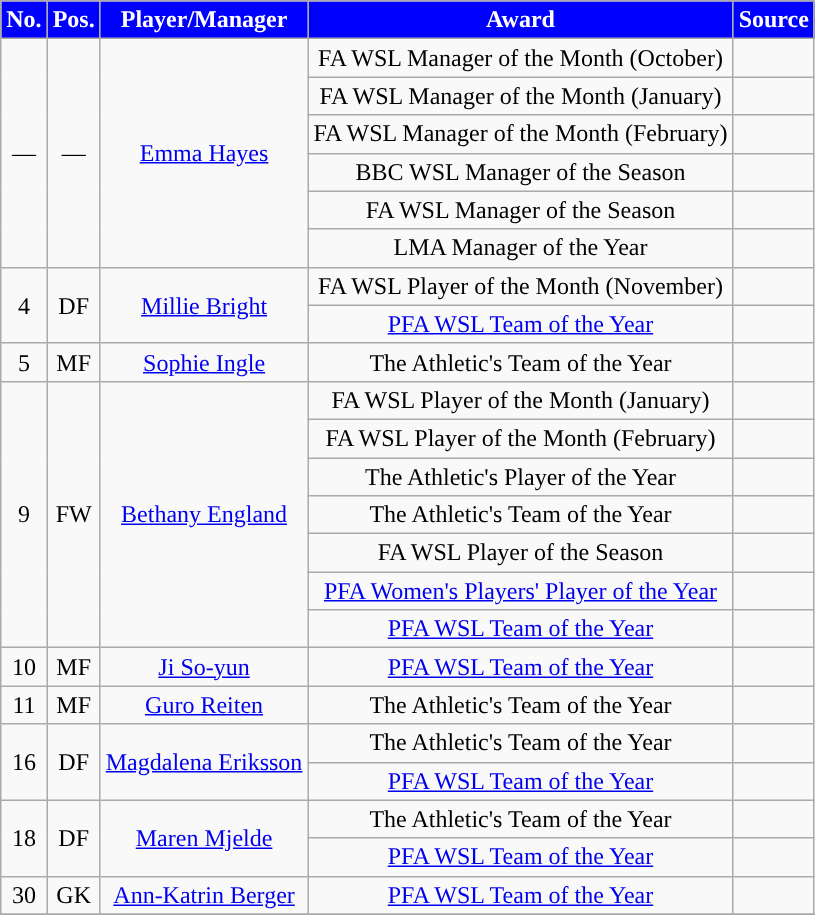<table class="wikitable" style="text-align:center">
<tr>
<th style="background:#00f; color:white;">No.</th>
<th style="background:#00f; color:white;">Pos.</th>
<th style="background:#00f; color:white;">Player/Manager</th>
<th style="background:#00f; color:white;">Award</th>
<th style="background:#00f; color:white;">Source</th>
</tr>
<tr>
<td rowspan="6">—</td>
<td rowspan="6">—</td>
<td rowspan="6"> <a href='#'>Emma Hayes</a></td>
<td>FA WSL Manager of the Month (October)</td>
<td></td>
</tr>
<tr>
<td>FA WSL Manager of the Month (January)</td>
<td></td>
</tr>
<tr>
<td>FA WSL Manager of the Month (February)</td>
<td></td>
</tr>
<tr>
<td>BBC WSL Manager of the Season</td>
<td></td>
</tr>
<tr>
<td>FA WSL Manager of the Season</td>
<td></td>
</tr>
<tr>
<td>LMA Manager of the Year</td>
<td></td>
</tr>
<tr>
<td rowspan="2">4</td>
<td rowspan="2">DF</td>
<td rowspan="2"> <a href='#'>Millie Bright</a></td>
<td>FA WSL Player of the Month (November)</td>
<td></td>
</tr>
<tr>
<td><a href='#'>PFA WSL Team of the Year</a></td>
<td></td>
</tr>
<tr>
<td>5</td>
<td>MF</td>
<td> <a href='#'>Sophie Ingle</a></td>
<td>The Athletic's Team of the Year</td>
<td></td>
</tr>
<tr>
<td rowspan="7">9</td>
<td rowspan="7">FW</td>
<td rowspan="7"> <a href='#'>Bethany England</a></td>
<td>FA WSL Player of the Month (January)</td>
<td></td>
</tr>
<tr>
<td>FA WSL Player of the Month (February)</td>
<td></td>
</tr>
<tr>
<td>The Athletic's Player of the Year</td>
<td></td>
</tr>
<tr>
<td>The Athletic's Team of the Year</td>
<td></td>
</tr>
<tr>
<td>FA WSL Player of the Season</td>
<td></td>
</tr>
<tr>
<td><a href='#'>PFA Women's Players' Player of the Year</a></td>
<td></td>
</tr>
<tr>
<td><a href='#'>PFA WSL Team of the Year</a></td>
<td></td>
</tr>
<tr>
<td>10</td>
<td>MF</td>
<td> <a href='#'>Ji So-yun</a></td>
<td><a href='#'>PFA WSL Team of the Year</a></td>
<td></td>
</tr>
<tr>
<td>11</td>
<td>MF</td>
<td> <a href='#'>Guro Reiten</a></td>
<td>The Athletic's Team of the Year</td>
<td></td>
</tr>
<tr>
<td rowspan="2">16</td>
<td rowspan="2">DF</td>
<td rowspan="2"> <a href='#'>Magdalena Eriksson</a></td>
<td>The Athletic's Team of the Year</td>
<td></td>
</tr>
<tr>
<td><a href='#'>PFA WSL Team of the Year</a></td>
<td></td>
</tr>
<tr>
<td rowspan="2">18</td>
<td rowspan="2">DF</td>
<td rowspan="2"> <a href='#'>Maren Mjelde</a></td>
<td>The Athletic's Team of the Year</td>
<td></td>
</tr>
<tr>
<td><a href='#'>PFA WSL Team of the Year</a></td>
<td></td>
</tr>
<tr>
<td>30</td>
<td>GK</td>
<td> <a href='#'>Ann-Katrin Berger</a></td>
<td><a href='#'>PFA WSL Team of the Year</a></td>
<td></td>
</tr>
<tr>
</tr>
</table>
